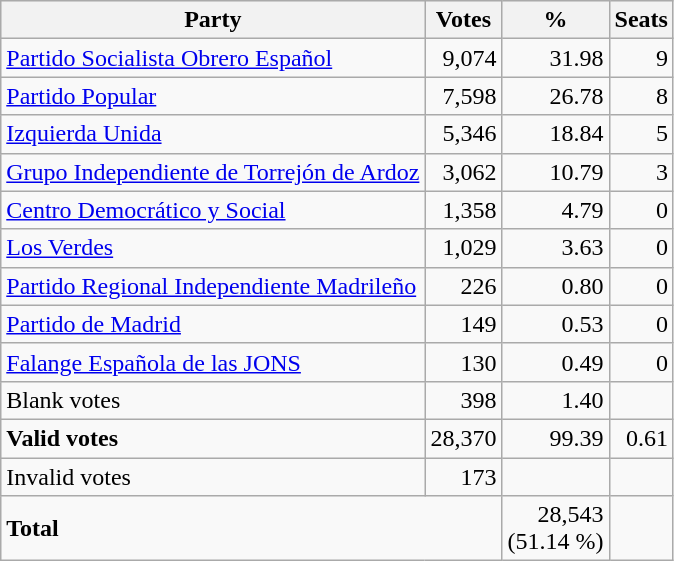<table class="wikitable" border="1">
<tr style="background-color:#E9E9E9">
<th>Party</th>
<th>Votes</th>
<th>%</th>
<th>Seats</th>
</tr>
<tr>
<td><a href='#'>Partido Socialista Obrero Español</a></td>
<td align="right">9,074</td>
<td align="right">31.98</td>
<td align="right">9</td>
</tr>
<tr>
<td><a href='#'>Partido Popular</a></td>
<td align="right">7,598</td>
<td align="right">26.78</td>
<td align="right">8</td>
</tr>
<tr>
<td><a href='#'>Izquierda Unida</a></td>
<td align="right">5,346</td>
<td align="right">18.84</td>
<td align="right">5</td>
</tr>
<tr>
<td><a href='#'>Grupo Independiente de Torrejón de Ardoz</a></td>
<td align="right">3,062</td>
<td align="right">10.79</td>
<td align="right">3</td>
</tr>
<tr>
<td><a href='#'>Centro Democrático y Social</a></td>
<td align="right">1,358</td>
<td align="right">4.79</td>
<td align="right">0</td>
</tr>
<tr>
<td><a href='#'>Los Verdes</a></td>
<td align="right">1,029</td>
<td align="right">3.63</td>
<td align="right">0</td>
</tr>
<tr>
<td><a href='#'>Partido Regional Independiente Madrileño</a></td>
<td align="right">226</td>
<td align="right">0.80</td>
<td align="right">0</td>
</tr>
<tr>
<td><a href='#'>Partido de Madrid</a></td>
<td align="right">149</td>
<td align="right">0.53</td>
<td align="right">0</td>
</tr>
<tr>
<td><a href='#'>Falange Española de las JONS</a></td>
<td align="right">130</td>
<td align="right">0.49</td>
<td align="right">0</td>
</tr>
<tr>
<td>Blank votes</td>
<td align="right">398</td>
<td align="right">1.40</td>
<td> </td>
</tr>
<tr>
<td><strong>Valid votes</strong></td>
<td align="right">28,370</td>
<td align="right">99.39</td>
<td align="right">0.61</td>
</tr>
<tr>
<td>Invalid votes</td>
<td align="right">173</td>
<td> </td>
<td> </td>
</tr>
<tr>
<td colspan="2"><strong>Total</strong></td>
<td align="right">28,543<br>(51.14 %)</td>
<td></td>
</tr>
</table>
